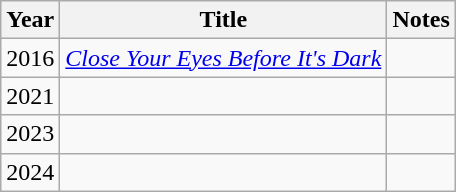<table class="wikitable">
<tr>
<th>Year</th>
<th>Title</th>
<th>Notes</th>
</tr>
<tr>
<td>2016</td>
<td><em><a href='#'>Close Your Eyes Before It's Dark</a></em></td>
<td></td>
</tr>
<tr>
<td>2021</td>
<td><em></em></td>
<td></td>
</tr>
<tr>
<td>2023</td>
<td><em></em></td>
<td></td>
</tr>
<tr>
<td>2024</td>
<td><em></em></td>
<td></td>
</tr>
</table>
